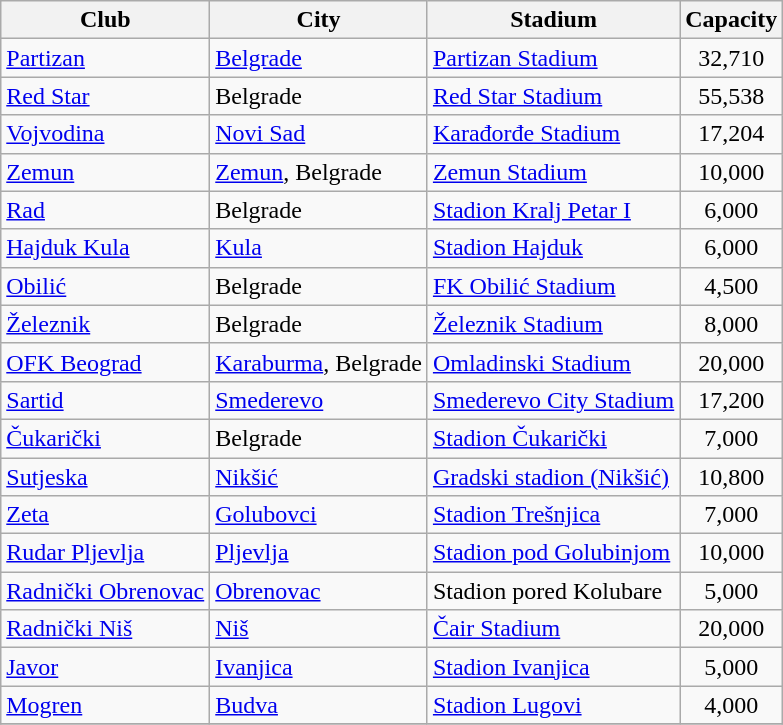<table class="wikitable sortable">
<tr>
<th>Club</th>
<th>City</th>
<th>Stadium</th>
<th>Capacity</th>
</tr>
<tr>
<td><a href='#'>Partizan</a></td>
<td><a href='#'>Belgrade</a></td>
<td><a href='#'>Partizan Stadium</a></td>
<td align="center">32,710</td>
</tr>
<tr>
<td><a href='#'>Red Star</a></td>
<td>Belgrade</td>
<td><a href='#'>Red Star Stadium</a></td>
<td align="center">55,538</td>
</tr>
<tr>
<td><a href='#'>Vojvodina</a></td>
<td><a href='#'>Novi Sad</a></td>
<td><a href='#'>Karađorđe Stadium</a></td>
<td align="center">17,204</td>
</tr>
<tr>
<td><a href='#'>Zemun</a></td>
<td><a href='#'>Zemun</a>, Belgrade</td>
<td><a href='#'>Zemun Stadium</a></td>
<td align="center">10,000</td>
</tr>
<tr>
<td><a href='#'>Rad</a></td>
<td>Belgrade</td>
<td><a href='#'>Stadion Kralj Petar I</a></td>
<td align="center">6,000</td>
</tr>
<tr>
<td><a href='#'>Hajduk Kula</a></td>
<td><a href='#'>Kula</a></td>
<td><a href='#'>Stadion Hajduk</a></td>
<td align="center">6,000</td>
</tr>
<tr>
<td><a href='#'>Obilić</a></td>
<td>Belgrade</td>
<td><a href='#'>FK Obilić Stadium</a></td>
<td align="center">4,500</td>
</tr>
<tr>
<td><a href='#'>Železnik</a></td>
<td>Belgrade</td>
<td><a href='#'>Železnik Stadium</a></td>
<td align="center">8,000</td>
</tr>
<tr>
<td><a href='#'>OFK Beograd</a></td>
<td><a href='#'>Karaburma</a>, Belgrade</td>
<td><a href='#'>Omladinski Stadium</a></td>
<td align="center">20,000</td>
</tr>
<tr>
<td><a href='#'>Sartid</a></td>
<td><a href='#'>Smederevo</a></td>
<td><a href='#'>Smederevo City Stadium</a></td>
<td align="center">17,200</td>
</tr>
<tr>
<td><a href='#'>Čukarički</a></td>
<td>Belgrade</td>
<td><a href='#'>Stadion Čukarički</a></td>
<td align="center">7,000</td>
</tr>
<tr>
<td><a href='#'>Sutjeska</a></td>
<td><a href='#'>Nikšić</a></td>
<td><a href='#'>Gradski stadion (Nikšić)</a></td>
<td align="center">10,800</td>
</tr>
<tr>
<td><a href='#'>Zeta</a></td>
<td><a href='#'>Golubovci</a></td>
<td><a href='#'>Stadion Trešnjica</a></td>
<td align="center">7,000</td>
</tr>
<tr>
<td><a href='#'>Rudar Pljevlja</a></td>
<td><a href='#'>Pljevlja</a></td>
<td><a href='#'>Stadion pod Golubinjom</a></td>
<td align="center">10,000</td>
</tr>
<tr>
<td><a href='#'>Radnički Obrenovac</a></td>
<td><a href='#'>Obrenovac</a></td>
<td>Stadion pored Kolubare</td>
<td align="center">5,000</td>
</tr>
<tr>
<td><a href='#'>Radnički Niš</a></td>
<td><a href='#'>Niš</a></td>
<td><a href='#'>Čair Stadium</a></td>
<td align="center">20,000</td>
</tr>
<tr>
<td><a href='#'>Javor</a></td>
<td><a href='#'>Ivanjica</a></td>
<td><a href='#'>Stadion Ivanjica</a></td>
<td align="center">5,000</td>
</tr>
<tr>
<td><a href='#'>Mogren</a></td>
<td><a href='#'>Budva</a></td>
<td><a href='#'>Stadion Lugovi</a></td>
<td align="center">4,000</td>
</tr>
<tr>
</tr>
</table>
